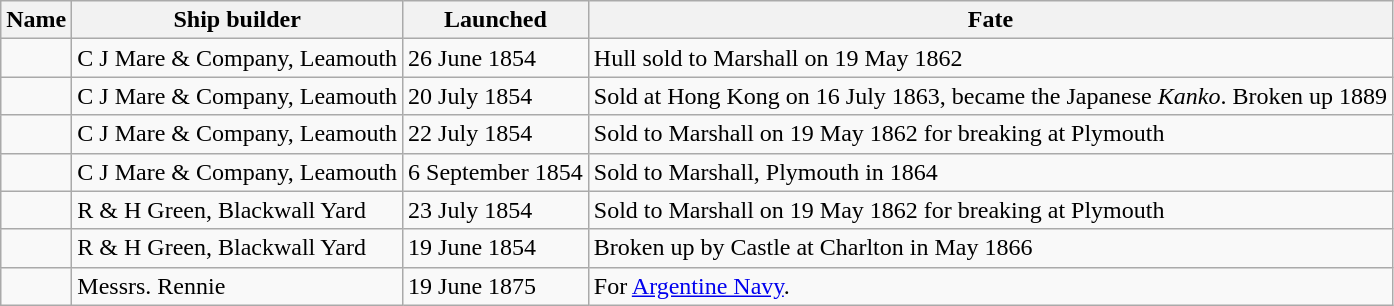<table class="wikitable" style="text-align:left">
<tr>
<th>Name</th>
<th>Ship builder</th>
<th>Launched</th>
<th>Fate</th>
</tr>
<tr>
<td></td>
<td>C J Mare & Company, Leamouth</td>
<td>26 June 1854</td>
<td>Hull sold to Marshall on 19 May 1862</td>
</tr>
<tr>
<td></td>
<td>C J Mare & Company, Leamouth</td>
<td>20 July 1854</td>
<td>Sold at Hong Kong on 16 July 1863, became the Japanese <em>Kanko</em>. Broken up 1889</td>
</tr>
<tr>
<td></td>
<td>C J Mare & Company, Leamouth</td>
<td>22 July 1854</td>
<td>Sold to Marshall on 19 May 1862 for breaking at Plymouth</td>
</tr>
<tr>
<td></td>
<td>C J Mare & Company, Leamouth</td>
<td>6 September 1854</td>
<td>Sold to Marshall, Plymouth in 1864</td>
</tr>
<tr>
<td></td>
<td>R & H Green, Blackwall Yard</td>
<td>23 July 1854</td>
<td>Sold to Marshall on 19 May 1862 for breaking at Plymouth</td>
</tr>
<tr>
<td></td>
<td>R & H Green, Blackwall Yard</td>
<td>19 June 1854</td>
<td>Broken up by Castle at Charlton in May 1866</td>
</tr>
<tr>
<td></td>
<td>Messrs. Rennie</td>
<td>19 June 1875</td>
<td>For <a href='#'>Argentine Navy</a>.</td>
</tr>
</table>
